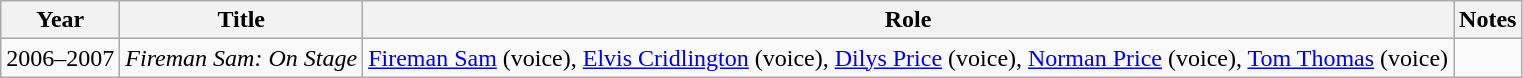<table class="wikitable sortable">
<tr>
<th>Year</th>
<th>Title</th>
<th>Role</th>
<th class="unsortable">Notes</th>
</tr>
<tr>
<td>2006–2007</td>
<td><em>Fireman Sam: On Stage</em></td>
<td><a href='#'>Fireman Sam</a> (voice), <a href='#'>Elvis Cridlington</a> (voice), <a href='#'>Dilys Price</a> (voice), <a href='#'>Norman Price</a> (voice), <a href='#'>Tom Thomas</a> (voice)</td>
<td></td>
</tr>
</table>
